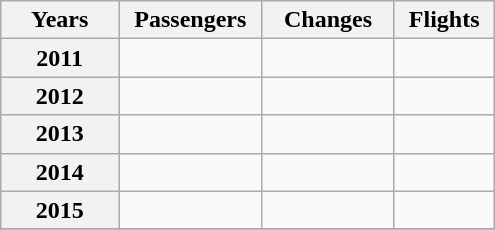<table class="wikitable" style= width:330px;" align="center" style="font-size:95%;">
<tr>
<th style ="width:100px">Years</th>
<th style="width:100px">Passengers</th>
<th style = "width:100px">Changes</th>
<th style="width:70px">Flights</th>
</tr>
<tr>
<th>2011</th>
<td></td>
<td></td>
<td></td>
</tr>
<tr>
<th>2012</th>
<td></td>
<td></td>
<td></td>
</tr>
<tr>
<th>2013</th>
<td></td>
<td></td>
<td></td>
</tr>
<tr>
<th>2014</th>
<td></td>
<td></td>
<td></td>
</tr>
<tr>
<th>2015</th>
<td></td>
<td></td>
<td></td>
</tr>
<tr>
</tr>
</table>
